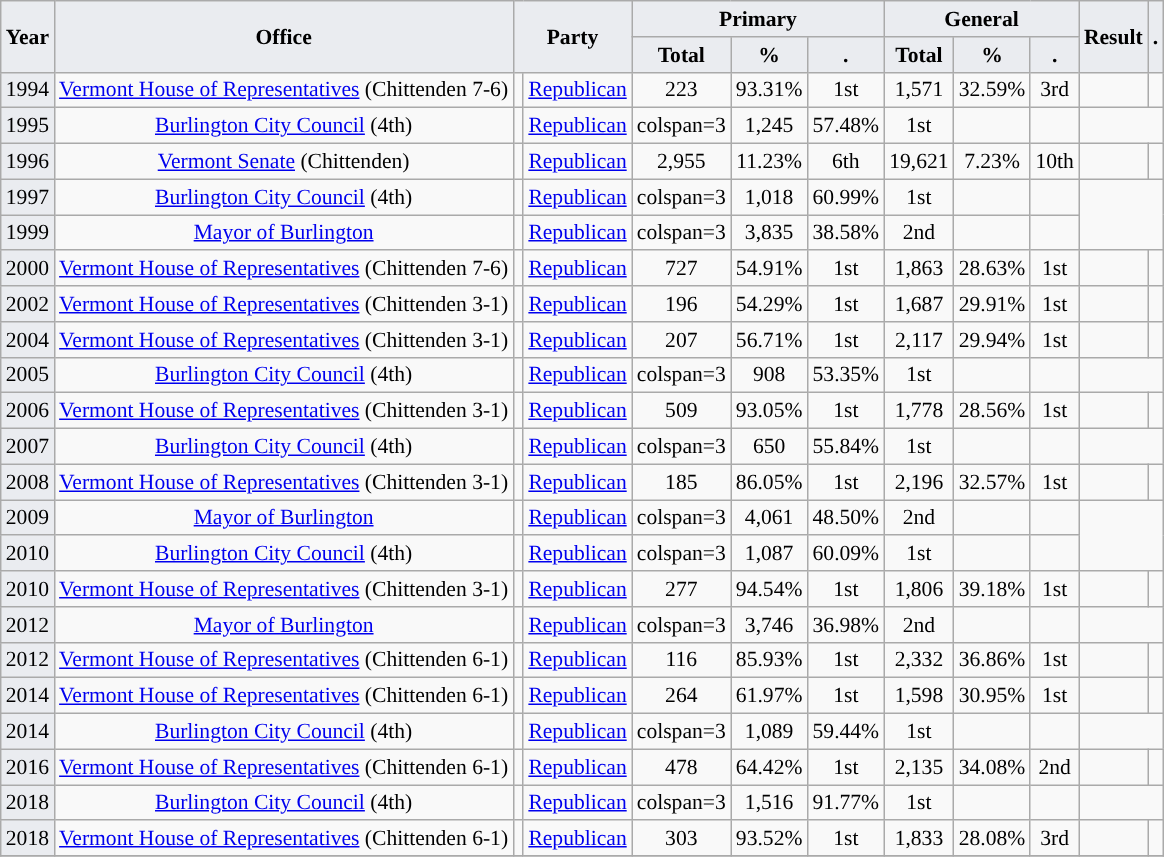<table class="wikitable" style="font-size:90%; text-align:center;">
<tr>
<th style="background-color:#EAECF0;" rowspan=2>Year</th>
<th style="background-color:#EAECF0;" rowspan=2>Office</th>
<th style="background-color:#EAECF0;" colspan=2 rowspan=2>Party</th>
<th style="background-color:#EAECF0;" colspan=3>Primary</th>
<th style="background-color:#EAECF0;" colspan=3>General</th>
<th style="background-color:#EAECF0;" rowspan=2>Result</th>
<th style="background-color:#EAECF0;" rowspan=2>.</th>
</tr>
<tr>
<th style="background-color:#EAECF0;">Total</th>
<th style="background-color:#EAECF0;">%</th>
<th style="background-color:#EAECF0;">.</th>
<th style="background-color:#EAECF0;">Total</th>
<th style="background-color:#EAECF0;">%</th>
<th style="background-color:#EAECF0;">.</th>
</tr>
<tr>
<td style="background-color:#EAECF0;">1994</td>
<td><a href='#'>Vermont House of Representatives</a> (Chittenden 7-6)</td>
<td style="background-color:"></td>
<td><a href='#'>Republican</a></td>
<td>223</td>
<td>93.31%</td>
<td>1st</td>
<td>1,571</td>
<td>32.59%</td>
<td>3rd</td>
<td></td>
<td></td>
</tr>
<tr>
<td style="background-color:#EAECF0;">1995</td>
<td><a href='#'>Burlington City Council</a> (4th)</td>
<td style="background-color:"></td>
<td><a href='#'>Republican</a></td>
<td>colspan=3 </td>
<td>1,245</td>
<td>57.48%</td>
<td>1st</td>
<td></td>
<td></td>
</tr>
<tr>
<td style="background-color:#EAECF0;">1996</td>
<td><a href='#'>Vermont Senate</a> (Chittenden)</td>
<td style="background-color:"></td>
<td><a href='#'>Republican</a></td>
<td>2,955</td>
<td>11.23%</td>
<td>6th</td>
<td>19,621</td>
<td>7.23%</td>
<td>10th</td>
<td></td>
<td></td>
</tr>
<tr>
<td style="background-color:#EAECF0;">1997</td>
<td><a href='#'>Burlington City Council</a> (4th)</td>
<td style="background-color:"></td>
<td><a href='#'>Republican</a></td>
<td>colspan=3 </td>
<td>1,018</td>
<td>60.99%</td>
<td>1st</td>
<td></td>
<td></td>
</tr>
<tr>
<td style="background-color:#EAECF0;">1999</td>
<td><a href='#'>Mayor of Burlington</a></td>
<td style="background-color:"></td>
<td><a href='#'>Republican</a></td>
<td>colspan=3 </td>
<td>3,835</td>
<td>38.58%</td>
<td>2nd</td>
<td></td>
<td></td>
</tr>
<tr>
<td style="background-color:#EAECF0;">2000</td>
<td><a href='#'>Vermont House of Representatives</a> (Chittenden 7-6)</td>
<td style="background-color:"></td>
<td><a href='#'>Republican</a></td>
<td>727</td>
<td>54.91%</td>
<td>1st</td>
<td>1,863</td>
<td>28.63%</td>
<td>1st</td>
<td></td>
<td></td>
</tr>
<tr>
<td style="background-color:#EAECF0;">2002</td>
<td><a href='#'>Vermont House of Representatives</a> (Chittenden 3-1)</td>
<td style="background-color:"></td>
<td><a href='#'>Republican</a></td>
<td>196</td>
<td>54.29%</td>
<td>1st</td>
<td>1,687</td>
<td>29.91%</td>
<td>1st</td>
<td></td>
<td></td>
</tr>
<tr>
<td style="background-color:#EAECF0;">2004</td>
<td><a href='#'>Vermont House of Representatives</a> (Chittenden 3-1)</td>
<td style="background-color:"></td>
<td><a href='#'>Republican</a></td>
<td>207</td>
<td>56.71%</td>
<td>1st</td>
<td>2,117</td>
<td>29.94%</td>
<td>1st</td>
<td></td>
<td></td>
</tr>
<tr>
<td style="background-color:#EAECF0;">2005</td>
<td><a href='#'>Burlington City Council</a> (4th)</td>
<td style="background-color:"></td>
<td><a href='#'>Republican</a></td>
<td>colspan=3 </td>
<td>908</td>
<td>53.35%</td>
<td>1st</td>
<td></td>
<td></td>
</tr>
<tr>
<td style="background-color:#EAECF0;">2006</td>
<td><a href='#'>Vermont House of Representatives</a> (Chittenden 3-1)</td>
<td style="background-color:"></td>
<td><a href='#'>Republican</a></td>
<td>509</td>
<td>93.05%</td>
<td>1st</td>
<td>1,778</td>
<td>28.56%</td>
<td>1st</td>
<td></td>
<td></td>
</tr>
<tr>
<td style="background-color:#EAECF0;">2007</td>
<td><a href='#'>Burlington City Council</a> (4th)</td>
<td style="background-color:"></td>
<td><a href='#'>Republican</a></td>
<td>colspan=3 </td>
<td>650</td>
<td>55.84%</td>
<td>1st</td>
<td></td>
<td></td>
</tr>
<tr>
<td style="background-color:#EAECF0;">2008</td>
<td><a href='#'>Vermont House of Representatives</a> (Chittenden 3-1)</td>
<td style="background-color:"></td>
<td><a href='#'>Republican</a></td>
<td>185</td>
<td>86.05%</td>
<td>1st</td>
<td>2,196</td>
<td>32.57%</td>
<td>1st</td>
<td></td>
<td></td>
</tr>
<tr>
<td style="background-color:#EAECF0;">2009</td>
<td><a href='#'>Mayor of Burlington</a></td>
<td style="background-color:"></td>
<td><a href='#'>Republican</a></td>
<td>colspan=3 </td>
<td>4,061</td>
<td>48.50%</td>
<td>2nd</td>
<td></td>
<td></td>
</tr>
<tr>
<td style="background-color:#EAECF0;">2010</td>
<td><a href='#'>Burlington City Council</a> (4th)</td>
<td style="background-color:"></td>
<td><a href='#'>Republican</a></td>
<td>colspan=3 </td>
<td>1,087</td>
<td>60.09%</td>
<td>1st</td>
<td></td>
<td></td>
</tr>
<tr>
<td style="background-color:#EAECF0;">2010</td>
<td><a href='#'>Vermont House of Representatives</a> (Chittenden 3-1)</td>
<td style="background-color:"></td>
<td><a href='#'>Republican</a></td>
<td>277</td>
<td>94.54%</td>
<td>1st</td>
<td>1,806</td>
<td>39.18%</td>
<td>1st</td>
<td></td>
<td></td>
</tr>
<tr>
<td style="background-color:#EAECF0;">2012</td>
<td><a href='#'>Mayor of Burlington</a></td>
<td style="background-color:"></td>
<td><a href='#'>Republican</a></td>
<td>colspan=3 </td>
<td>3,746</td>
<td>36.98%</td>
<td>2nd</td>
<td></td>
<td></td>
</tr>
<tr>
<td style="background-color:#EAECF0;">2012</td>
<td><a href='#'>Vermont House of Representatives</a> (Chittenden 6-1)</td>
<td style="background-color:"></td>
<td><a href='#'>Republican</a></td>
<td>116</td>
<td>85.93%</td>
<td>1st</td>
<td>2,332</td>
<td>36.86%</td>
<td>1st</td>
<td></td>
<td></td>
</tr>
<tr>
<td style="background-color:#EAECF0;">2014</td>
<td><a href='#'>Vermont House of Representatives</a> (Chittenden 6-1)</td>
<td style="background-color:"></td>
<td><a href='#'>Republican</a></td>
<td>264</td>
<td>61.97%</td>
<td>1st</td>
<td>1,598</td>
<td>30.95%</td>
<td>1st</td>
<td></td>
<td></td>
</tr>
<tr>
<td style="background-color:#EAECF0;">2014</td>
<td><a href='#'>Burlington City Council</a> (4th)</td>
<td style="background-color:"></td>
<td><a href='#'>Republican</a></td>
<td>colspan=3 </td>
<td>1,089</td>
<td>59.44%</td>
<td>1st</td>
<td></td>
<td></td>
</tr>
<tr>
<td style="background-color:#EAECF0;">2016</td>
<td><a href='#'>Vermont House of Representatives</a> (Chittenden 6-1)</td>
<td style="background-color:"></td>
<td><a href='#'>Republican</a></td>
<td>478</td>
<td>64.42%</td>
<td>1st</td>
<td>2,135</td>
<td>34.08%</td>
<td>2nd</td>
<td></td>
<td></td>
</tr>
<tr>
<td style="background-color:#EAECF0;">2018</td>
<td><a href='#'>Burlington City Council</a> (4th)</td>
<td style="background-color:"></td>
<td><a href='#'>Republican</a></td>
<td>colspan=3 </td>
<td>1,516</td>
<td>91.77%</td>
<td>1st</td>
<td></td>
<td></td>
</tr>
<tr>
<td style="background-color:#EAECF0;">2018</td>
<td><a href='#'>Vermont House of Representatives</a> (Chittenden 6-1)</td>
<td style="background-color:"></td>
<td><a href='#'>Republican</a></td>
<td>303</td>
<td>93.52%</td>
<td>1st</td>
<td>1,833</td>
<td>28.08%</td>
<td>3rd</td>
<td></td>
<td></td>
</tr>
<tr>
</tr>
</table>
